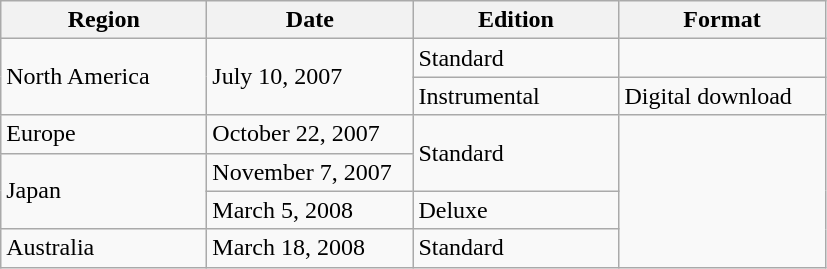<table class="wikitable">
<tr>
<th style="width:130px;">Region</th>
<th style="width:130px;">Date</th>
<th style="width:130px;">Edition</th>
<th style="width:130px;">Format</th>
</tr>
<tr>
<td rowspan="2">North America</td>
<td rowspan="2">July 10, 2007</td>
<td>Standard</td>
<td></td>
</tr>
<tr>
<td>Instrumental</td>
<td>Digital download</td>
</tr>
<tr>
<td>Europe</td>
<td>October 22, 2007</td>
<td rowspan="2">Standard</td>
<td rowspan="4"></td>
</tr>
<tr>
<td rowspan="2">Japan</td>
<td>November 7, 2007</td>
</tr>
<tr>
<td>March 5, 2008</td>
<td>Deluxe</td>
</tr>
<tr>
<td>Australia</td>
<td>March 18, 2008</td>
<td>Standard</td>
</tr>
</table>
